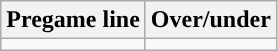<table class="wikitable">
<tr align="center">
<th>Pregame line</th>
<th>Over/under</th>
</tr>
<tr align="center">
<td></td>
<td></td>
</tr>
</table>
